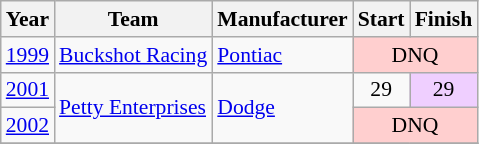<table class="wikitable" style="font-size: 90%;">
<tr>
<th>Year</th>
<th>Team</th>
<th>Manufacturer</th>
<th>Start</th>
<th>Finish</th>
</tr>
<tr>
<td><a href='#'>1999</a></td>
<td><a href='#'>Buckshot Racing</a></td>
<td><a href='#'>Pontiac</a></td>
<td colspan="2" align="center" style="background:#FFCFCF;">DNQ</td>
</tr>
<tr>
<td><a href='#'>2001</a></td>
<td rowspan="2"><a href='#'>Petty Enterprises</a></td>
<td rowspan="2"><a href='#'>Dodge</a></td>
<td align=center>29</td>
<td align=center style="background:#EFCFFF;">29</td>
</tr>
<tr>
<td><a href='#'>2002</a></td>
<td colspan="2" align="center" style="background:#FFCFCF;">DNQ</td>
</tr>
<tr>
</tr>
</table>
